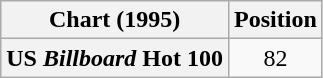<table class="wikitable plainrowheaders" style="text-align:center">
<tr>
<th>Chart (1995)</th>
<th>Position</th>
</tr>
<tr>
<th scope="row">US <em>Billboard</em> Hot 100</th>
<td>82</td>
</tr>
</table>
